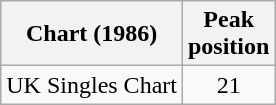<table class="wikitable">
<tr>
<th>Chart (1986)</th>
<th>Peak<br>position</th>
</tr>
<tr>
<td align="left">UK Singles Chart</td>
<td style="text-align:center;">21</td>
</tr>
</table>
